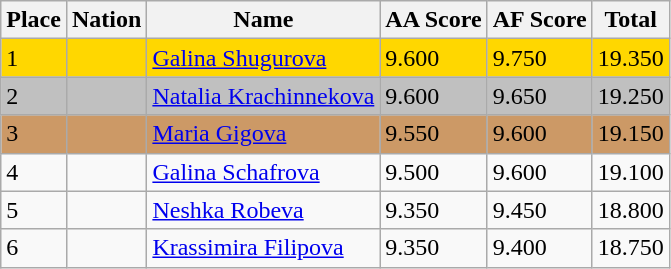<table class="wikitable">
<tr>
<th>Place</th>
<th>Nation</th>
<th>Name</th>
<th>AA Score</th>
<th>AF Score</th>
<th>Total</th>
</tr>
<tr bgcolor=gold>
<td>1</td>
<td></td>
<td><a href='#'>Galina Shugurova</a></td>
<td>9.600</td>
<td>9.750</td>
<td>19.350</td>
</tr>
<tr bgcolor=silver>
<td>2</td>
<td></td>
<td><a href='#'>Natalia Krachinnekova</a></td>
<td>9.600</td>
<td>9.650</td>
<td>19.250</td>
</tr>
<tr bgcolor=cc9966>
<td>3</td>
<td></td>
<td><a href='#'>Maria Gigova</a></td>
<td>9.550</td>
<td>9.600</td>
<td>19.150</td>
</tr>
<tr>
<td>4</td>
<td></td>
<td><a href='#'>Galina Schafrova</a></td>
<td>9.500</td>
<td>9.600</td>
<td>19.100</td>
</tr>
<tr>
<td>5</td>
<td></td>
<td><a href='#'>Neshka Robeva</a></td>
<td>9.350</td>
<td>9.450</td>
<td>18.800</td>
</tr>
<tr>
<td>6</td>
<td></td>
<td><a href='#'>Krassimira Filipova</a></td>
<td>9.350</td>
<td>9.400</td>
<td>18.750</td>
</tr>
</table>
